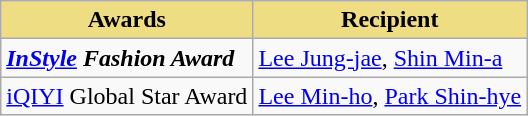<table class="wikitable" align="center">
<tr>
<th style="background:#EEDD82;" align="center">Awards</th>
<th style="background:#EEDD82;" align="center">Recipient</th>
</tr>
<tr>
<td><strong><em><a href='#'>InStyle</a><em> Fashion Award<strong></td>
<td><a href='#'>Lee Jung-jae</a>, <a href='#'>Shin Min-a</a></td>
</tr>
<tr>
<td></strong><a href='#'>iQIYI</a> Global Star Award<strong></td>
<td><a href='#'>Lee Min-ho</a>, <a href='#'>Park Shin-hye</a></td>
</tr>
</table>
